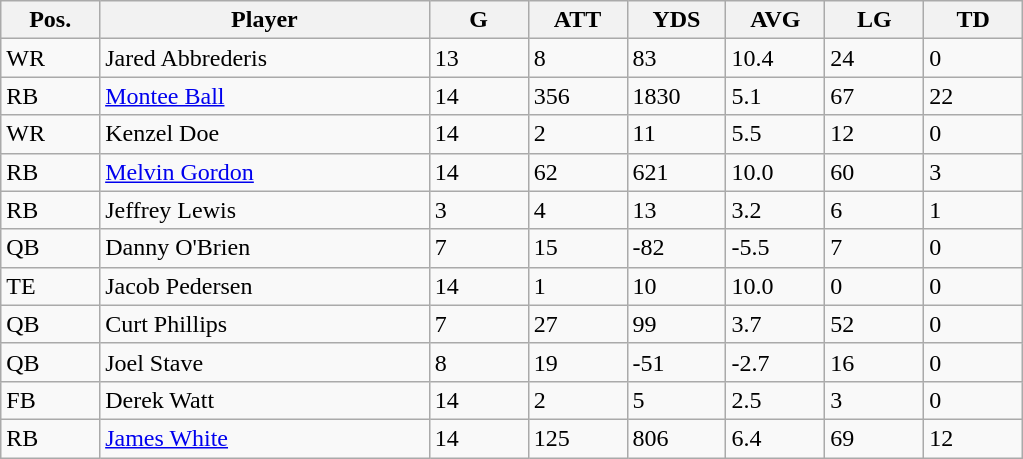<table class="wikitable sortable">
<tr>
<th bgcolor="#DDDDFF" width="6%">Pos.</th>
<th bgcolor="#DDDDFF" width="20%">Player</th>
<th bgcolor="#DDDDFF" width="6%">G</th>
<th bgcolor="#DDDDFF" width="6%">ATT</th>
<th bgcolor="#DDDDFF" width="6%">YDS</th>
<th bgcolor="#DDDDFF" width="6%">AVG</th>
<th bgcolor="#DDDDFF" width="6%">LG</th>
<th bgcolor="#DDDDFF" width="6%">TD</th>
</tr>
<tr>
<td>WR</td>
<td>Jared Abbrederis</td>
<td>13</td>
<td>8</td>
<td>83</td>
<td>10.4</td>
<td>24</td>
<td>0</td>
</tr>
<tr>
<td>RB</td>
<td><a href='#'>Montee Ball</a></td>
<td>14</td>
<td>356</td>
<td>1830</td>
<td>5.1</td>
<td>67</td>
<td>22</td>
</tr>
<tr>
<td>WR</td>
<td>Kenzel Doe</td>
<td>14</td>
<td>2</td>
<td>11</td>
<td>5.5</td>
<td>12</td>
<td>0</td>
</tr>
<tr>
<td>RB</td>
<td><a href='#'>Melvin Gordon</a></td>
<td>14</td>
<td>62</td>
<td>621</td>
<td>10.0</td>
<td>60</td>
<td>3</td>
</tr>
<tr>
<td>RB</td>
<td>Jeffrey Lewis</td>
<td>3</td>
<td>4</td>
<td>13</td>
<td>3.2</td>
<td>6</td>
<td>1</td>
</tr>
<tr>
<td>QB</td>
<td>Danny O'Brien</td>
<td>7</td>
<td>15</td>
<td>-82</td>
<td>-5.5</td>
<td>7</td>
<td>0</td>
</tr>
<tr>
<td>TE</td>
<td>Jacob Pedersen</td>
<td>14</td>
<td>1</td>
<td>10</td>
<td>10.0</td>
<td>0</td>
<td>0</td>
</tr>
<tr>
<td>QB</td>
<td>Curt Phillips</td>
<td>7</td>
<td>27</td>
<td>99</td>
<td>3.7</td>
<td>52</td>
<td>0</td>
</tr>
<tr>
<td>QB</td>
<td>Joel Stave</td>
<td>8</td>
<td>19</td>
<td>-51</td>
<td>-2.7</td>
<td>16</td>
<td>0</td>
</tr>
<tr>
<td>FB</td>
<td>Derek Watt</td>
<td>14</td>
<td>2</td>
<td>5</td>
<td>2.5</td>
<td>3</td>
<td>0</td>
</tr>
<tr>
<td>RB</td>
<td><a href='#'>James White</a></td>
<td>14</td>
<td>125</td>
<td>806</td>
<td>6.4</td>
<td>69</td>
<td>12</td>
</tr>
</table>
